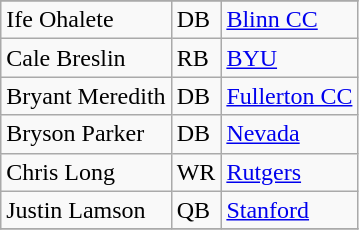<table class="wikitable sortable">
<tr>
</tr>
<tr>
<td>Ife Ohalete</td>
<td>DB</td>
<td><a href='#'>Blinn CC</a></td>
</tr>
<tr>
<td>Cale Breslin</td>
<td>RB</td>
<td><a href='#'>BYU</a></td>
</tr>
<tr>
<td>Bryant Meredith</td>
<td>DB</td>
<td><a href='#'>Fullerton CC</a></td>
</tr>
<tr>
<td>Bryson Parker</td>
<td>DB</td>
<td><a href='#'>Nevada</a></td>
</tr>
<tr>
<td>Chris Long</td>
<td>WR</td>
<td><a href='#'>Rutgers</a></td>
</tr>
<tr>
<td>Justin Lamson</td>
<td>QB</td>
<td><a href='#'>Stanford</a></td>
</tr>
<tr>
</tr>
</table>
